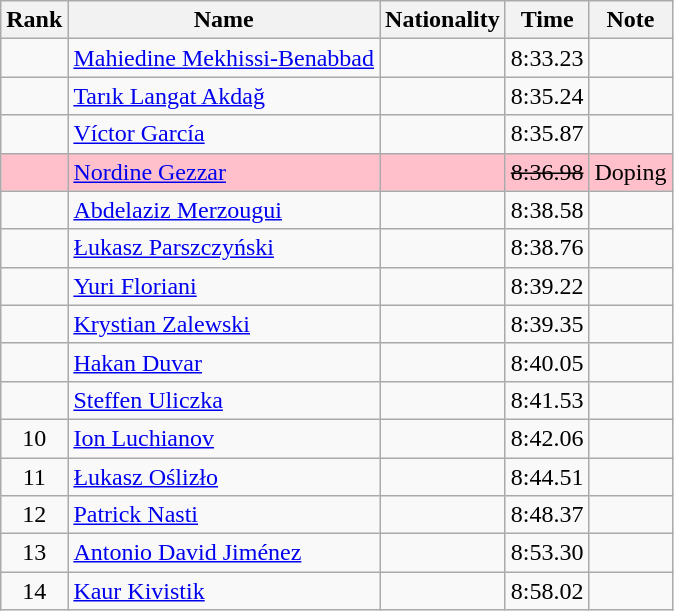<table class="wikitable sortable" style="text-align:center">
<tr>
<th>Rank</th>
<th>Name</th>
<th>Nationality</th>
<th>Time</th>
<th>Note</th>
</tr>
<tr>
<td></td>
<td align="left"><a href='#'>Mahiedine Mekhissi-Benabbad</a></td>
<td align=left></td>
<td>8:33.23</td>
<td></td>
</tr>
<tr>
<td></td>
<td align="left"><a href='#'>Tarık Langat Akdağ</a></td>
<td align=left></td>
<td>8:35.24</td>
<td></td>
</tr>
<tr>
<td></td>
<td align="left"><a href='#'>Víctor García</a></td>
<td align=left></td>
<td>8:35.87</td>
<td></td>
</tr>
<tr bgcolor=pink>
<td></td>
<td align="left"><a href='#'>Nordine Gezzar</a></td>
<td align=left></td>
<td><s>8:36.98</s></td>
<td>Doping</td>
</tr>
<tr>
<td></td>
<td align="left"><a href='#'>Abdelaziz Merzougui</a></td>
<td align=left></td>
<td>8:38.58</td>
<td></td>
</tr>
<tr>
<td></td>
<td align="left"><a href='#'>Łukasz Parszczyński</a></td>
<td align=left></td>
<td>8:38.76</td>
<td></td>
</tr>
<tr>
<td></td>
<td align="left"><a href='#'>Yuri Floriani</a></td>
<td align=left></td>
<td>8:39.22</td>
<td></td>
</tr>
<tr>
<td></td>
<td align="left"><a href='#'>Krystian Zalewski</a></td>
<td align=left></td>
<td>8:39.35</td>
<td></td>
</tr>
<tr>
<td></td>
<td align="left"><a href='#'>Hakan Duvar</a></td>
<td align=left></td>
<td>8:40.05</td>
<td></td>
</tr>
<tr>
<td></td>
<td align="left"><a href='#'>Steffen Uliczka</a></td>
<td align=left></td>
<td>8:41.53</td>
<td></td>
</tr>
<tr>
<td>10</td>
<td align="left"><a href='#'>Ion Luchianov</a></td>
<td align=left></td>
<td>8:42.06</td>
<td></td>
</tr>
<tr>
<td>11</td>
<td align="left"><a href='#'>Łukasz Oślizło</a></td>
<td align=left></td>
<td>8:44.51</td>
<td></td>
</tr>
<tr>
<td>12</td>
<td align="left"><a href='#'>Patrick Nasti</a></td>
<td align=left></td>
<td>8:48.37</td>
<td></td>
</tr>
<tr>
<td>13</td>
<td align="left"><a href='#'>Antonio David Jiménez</a></td>
<td align=left></td>
<td>8:53.30</td>
<td></td>
</tr>
<tr>
<td>14</td>
<td align="left"><a href='#'>Kaur Kivistik</a></td>
<td align=left></td>
<td>8:58.02</td>
<td></td>
</tr>
</table>
